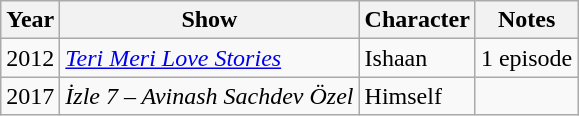<table class="wikitable sortable">
<tr>
<th>Year</th>
<th>Show</th>
<th>Character</th>
<th>Notes</th>
</tr>
<tr>
<td>2012</td>
<td><em><a href='#'>Teri Meri Love Stories</a></em></td>
<td>Ishaan</td>
<td>1 episode</td>
</tr>
<tr>
<td>2017</td>
<td><em>İzle 7 – Avinash Sachdev Özel</em></td>
<td>Himself</td>
<td></td>
</tr>
</table>
